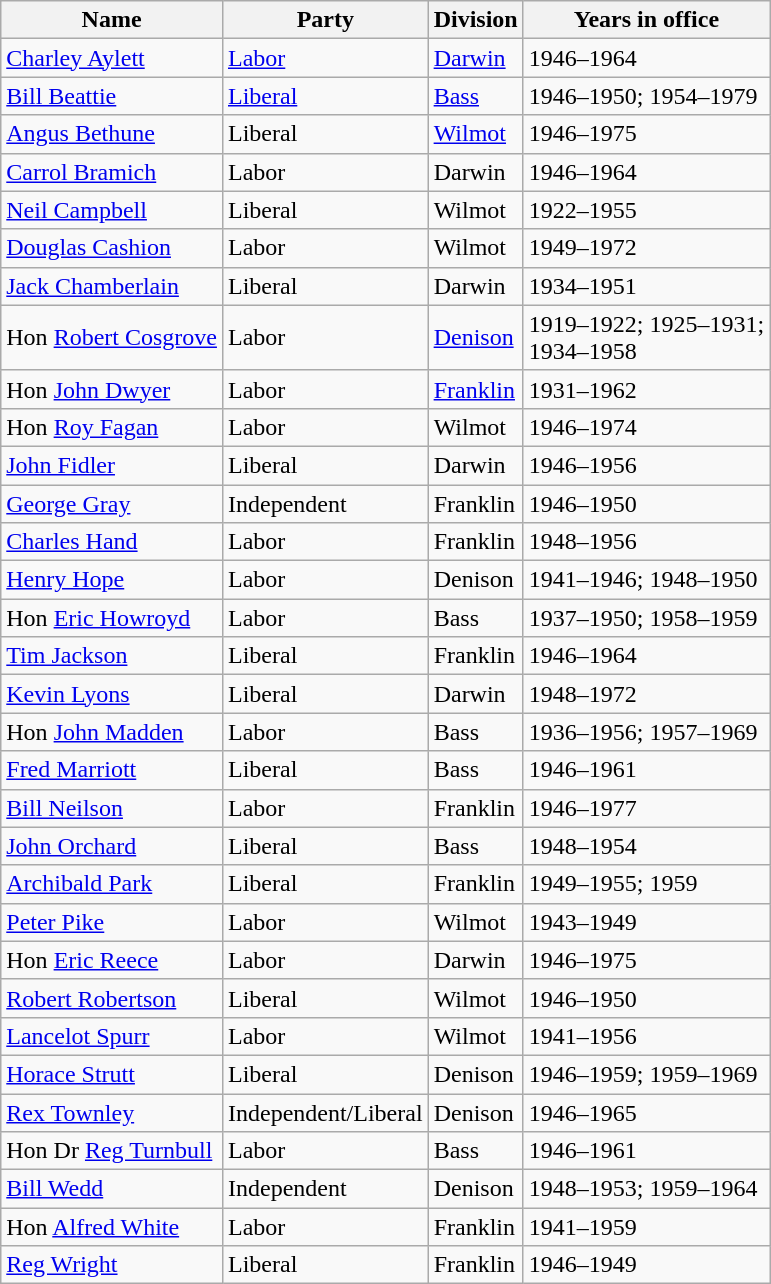<table class="wikitable sortable">
<tr>
<th><strong>Name</strong></th>
<th><strong>Party</strong></th>
<th><strong>Division</strong></th>
<th><strong>Years in office</strong></th>
</tr>
<tr>
<td><a href='#'>Charley Aylett</a></td>
<td><a href='#'>Labor</a></td>
<td><a href='#'>Darwin</a></td>
<td>1946–1964</td>
</tr>
<tr>
<td><a href='#'>Bill Beattie</a></td>
<td><a href='#'>Liberal</a></td>
<td><a href='#'>Bass</a></td>
<td>1946–1950; 1954–1979</td>
</tr>
<tr>
<td><a href='#'>Angus Bethune</a></td>
<td>Liberal</td>
<td><a href='#'>Wilmot</a></td>
<td>1946–1975</td>
</tr>
<tr>
<td><a href='#'>Carrol Bramich</a></td>
<td>Labor</td>
<td>Darwin</td>
<td>1946–1964</td>
</tr>
<tr>
<td><a href='#'>Neil Campbell</a></td>
<td>Liberal</td>
<td>Wilmot</td>
<td>1922–1955</td>
</tr>
<tr>
<td><a href='#'>Douglas Cashion</a></td>
<td>Labor</td>
<td>Wilmot</td>
<td>1949–1972</td>
</tr>
<tr>
<td><a href='#'>Jack Chamberlain</a></td>
<td>Liberal</td>
<td>Darwin</td>
<td>1934–1951</td>
</tr>
<tr>
<td>Hon <a href='#'>Robert Cosgrove</a></td>
<td>Labor</td>
<td><a href='#'>Denison</a></td>
<td>1919–1922; 1925–1931;<br>1934–1958</td>
</tr>
<tr>
<td>Hon <a href='#'>John Dwyer</a></td>
<td>Labor</td>
<td><a href='#'>Franklin</a></td>
<td>1931–1962</td>
</tr>
<tr>
<td>Hon <a href='#'>Roy Fagan</a></td>
<td>Labor</td>
<td>Wilmot</td>
<td>1946–1974</td>
</tr>
<tr>
<td><a href='#'>John Fidler</a></td>
<td>Liberal</td>
<td>Darwin</td>
<td>1946–1956</td>
</tr>
<tr>
<td><a href='#'>George Gray</a></td>
<td>Independent</td>
<td>Franklin</td>
<td>1946–1950</td>
</tr>
<tr>
<td><a href='#'>Charles Hand</a></td>
<td>Labor</td>
<td>Franklin</td>
<td>1948–1956</td>
</tr>
<tr>
<td><a href='#'>Henry Hope</a></td>
<td>Labor</td>
<td>Denison</td>
<td>1941–1946; 1948–1950</td>
</tr>
<tr>
<td>Hon <a href='#'>Eric Howroyd</a></td>
<td>Labor</td>
<td>Bass</td>
<td>1937–1950; 1958–1959</td>
</tr>
<tr>
<td><a href='#'>Tim Jackson</a></td>
<td>Liberal</td>
<td>Franklin</td>
<td>1946–1964</td>
</tr>
<tr>
<td><a href='#'>Kevin Lyons</a></td>
<td>Liberal</td>
<td>Darwin</td>
<td>1948–1972</td>
</tr>
<tr>
<td>Hon <a href='#'>John Madden</a></td>
<td>Labor</td>
<td>Bass</td>
<td>1936–1956; 1957–1969</td>
</tr>
<tr>
<td><a href='#'>Fred Marriott</a></td>
<td>Liberal</td>
<td>Bass</td>
<td>1946–1961</td>
</tr>
<tr>
<td><a href='#'>Bill Neilson</a></td>
<td>Labor</td>
<td>Franklin</td>
<td>1946–1977</td>
</tr>
<tr>
<td><a href='#'>John Orchard</a></td>
<td>Liberal</td>
<td>Bass</td>
<td>1948–1954</td>
</tr>
<tr>
<td><a href='#'>Archibald Park</a></td>
<td>Liberal</td>
<td>Franklin</td>
<td>1949–1955; 1959</td>
</tr>
<tr>
<td><a href='#'>Peter Pike</a></td>
<td>Labor</td>
<td>Wilmot</td>
<td>1943–1949</td>
</tr>
<tr>
<td>Hon <a href='#'>Eric Reece</a></td>
<td>Labor</td>
<td>Darwin</td>
<td>1946–1975</td>
</tr>
<tr>
<td><a href='#'>Robert Robertson</a></td>
<td>Liberal</td>
<td>Wilmot</td>
<td>1946–1950</td>
</tr>
<tr>
<td><a href='#'>Lancelot Spurr</a></td>
<td>Labor</td>
<td>Wilmot</td>
<td>1941–1956</td>
</tr>
<tr>
<td><a href='#'>Horace Strutt</a></td>
<td>Liberal</td>
<td>Denison</td>
<td>1946–1959; 1959–1969</td>
</tr>
<tr>
<td><a href='#'>Rex Townley</a></td>
<td>Independent/Liberal</td>
<td>Denison</td>
<td>1946–1965</td>
</tr>
<tr>
<td>Hon Dr <a href='#'>Reg Turnbull</a></td>
<td>Labor</td>
<td>Bass</td>
<td>1946–1961</td>
</tr>
<tr>
<td><a href='#'>Bill Wedd</a></td>
<td>Independent</td>
<td>Denison</td>
<td>1948–1953; 1959–1964</td>
</tr>
<tr>
<td>Hon <a href='#'>Alfred White</a></td>
<td>Labor</td>
<td>Franklin</td>
<td>1941–1959</td>
</tr>
<tr>
<td><a href='#'>Reg Wright</a></td>
<td>Liberal</td>
<td>Franklin</td>
<td>1946–1949</td>
</tr>
</table>
